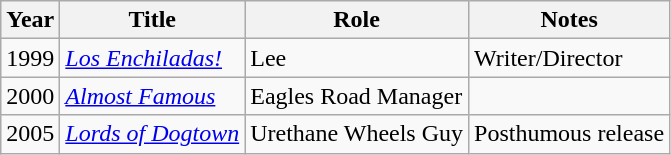<table class="wikitable">
<tr>
<th scope="col">Year</th>
<th scope="col">Title</th>
<th scope="col">Role</th>
<th scope="col">Notes</th>
</tr>
<tr>
<td>1999</td>
<td scope="row"><em><a href='#'>Los Enchiladas!</a></em></td>
<td>Lee</td>
<td>Writer/Director</td>
</tr>
<tr>
<td>2000</td>
<td scope="row"><em><a href='#'>Almost Famous</a></em></td>
<td>Eagles Road Manager</td>
<td></td>
</tr>
<tr>
<td>2005</td>
<td scope="row"><em><a href='#'>Lords of Dogtown</a></em></td>
<td>Urethane Wheels Guy</td>
<td>Posthumous release</td>
</tr>
</table>
